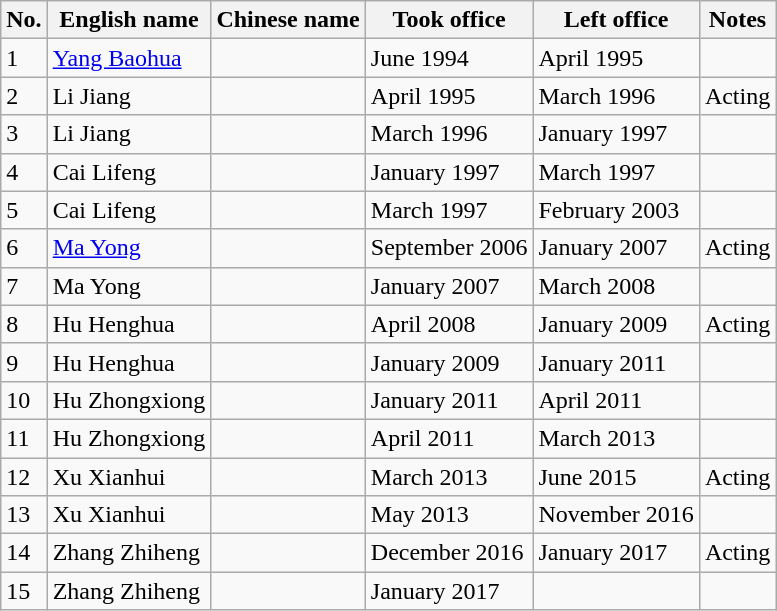<table class="wikitable">
<tr>
<th>No.</th>
<th>English name</th>
<th>Chinese name</th>
<th>Took office</th>
<th>Left office</th>
<th>Notes</th>
</tr>
<tr>
<td>1</td>
<td><a href='#'>Yang Baohua</a></td>
<td></td>
<td>June 1994</td>
<td>April 1995</td>
<td></td>
</tr>
<tr>
<td>2</td>
<td>Li Jiang</td>
<td></td>
<td>April 1995</td>
<td>March 1996</td>
<td>Acting</td>
</tr>
<tr>
<td>3</td>
<td>Li Jiang</td>
<td></td>
<td>March 1996</td>
<td>January 1997</td>
<td></td>
</tr>
<tr>
<td>4</td>
<td>Cai Lifeng</td>
<td></td>
<td>January 1997</td>
<td>March 1997</td>
<td></td>
</tr>
<tr>
<td>5</td>
<td>Cai Lifeng</td>
<td></td>
<td>March 1997</td>
<td>February 2003</td>
<td></td>
</tr>
<tr>
<td>6</td>
<td><a href='#'>Ma Yong</a></td>
<td></td>
<td>September 2006</td>
<td>January 2007</td>
<td>Acting</td>
</tr>
<tr>
<td>7</td>
<td>Ma Yong</td>
<td></td>
<td>January 2007</td>
<td>March 2008</td>
<td></td>
</tr>
<tr>
<td>8</td>
<td>Hu Henghua</td>
<td></td>
<td>April 2008</td>
<td>January 2009</td>
<td>Acting</td>
</tr>
<tr>
<td>9</td>
<td>Hu Henghua</td>
<td></td>
<td>January 2009</td>
<td>January 2011</td>
<td></td>
</tr>
<tr>
<td>10</td>
<td>Hu Zhongxiong</td>
<td></td>
<td>January 2011</td>
<td>April 2011</td>
<td></td>
</tr>
<tr>
<td>11</td>
<td>Hu Zhongxiong</td>
<td></td>
<td>April 2011</td>
<td>March 2013</td>
<td></td>
</tr>
<tr>
<td>12</td>
<td>Xu Xianhui</td>
<td></td>
<td>March 2013</td>
<td>June 2015</td>
<td>Acting</td>
</tr>
<tr>
<td>13</td>
<td>Xu Xianhui</td>
<td></td>
<td>May 2013</td>
<td>November 2016</td>
<td></td>
</tr>
<tr>
<td>14</td>
<td>Zhang Zhiheng</td>
<td></td>
<td>December 2016</td>
<td>January 2017</td>
<td>Acting</td>
</tr>
<tr>
<td>15</td>
<td>Zhang Zhiheng</td>
<td></td>
<td>January 2017</td>
<td></td>
<td></td>
</tr>
</table>
